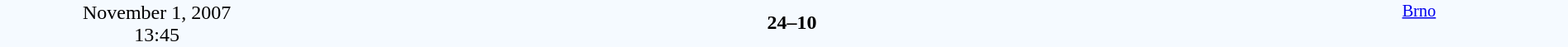<table style="width: 100%; background:#F5FAFF;" cellspacing="0">
<tr>
<td align=center rowspan=3 width=20%>November 1, 2007<br>13:45</td>
</tr>
<tr>
<td width=24% align=right></td>
<td align=center width=13%><strong>24–10</strong></td>
<td width=24%></td>
<td style=font-size:85% rowspan=3 valign=top align=center><a href='#'>Brno</a></td>
</tr>
<tr style=font-size:85%>
<td align=right></td>
<td align=center></td>
<td></td>
</tr>
</table>
